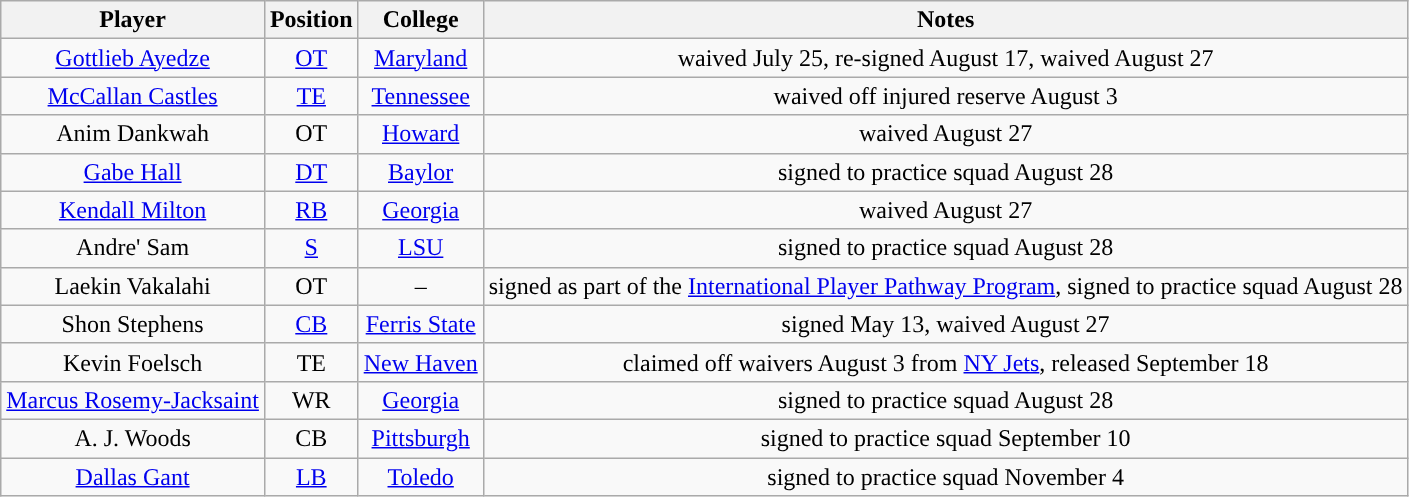<table class="wikitable" style="text-align:center">
<tr>
<th>Player</th>
<th>Position</th>
<th>College</th>
<th>Notes</th>
</tr>
<tr>
<td><a href='#'>Gottlieb Ayedze</a></td>
<td><a href='#'>OT</a></td>
<td><a href='#'>Maryland</a></td>
<td>waived July 25, re-signed August 17, waived August 27</td>
</tr>
<tr>
<td><a href='#'>McCallan Castles</a></td>
<td><a href='#'>TE</a></td>
<td><a href='#'>Tennessee</a></td>
<td>waived off injured reserve August 3</td>
</tr>
<tr>
<td>Anim Dankwah</td>
<td>OT</td>
<td><a href='#'>Howard</a></td>
<td>waived August 27</td>
</tr>
<tr>
<td><a href='#'>Gabe Hall</a></td>
<td><a href='#'>DT</a></td>
<td><a href='#'>Baylor</a></td>
<td>signed to practice squad August 28</td>
</tr>
<tr>
<td><a href='#'>Kendall Milton</a></td>
<td><a href='#'>RB</a></td>
<td><a href='#'>Georgia</a></td>
<td>waived August 27</td>
</tr>
<tr>
<td>Andre' Sam</td>
<td><a href='#'>S</a></td>
<td><a href='#'>LSU</a></td>
<td>signed to practice squad August 28</td>
</tr>
<tr>
<td>Laekin Vakalahi</td>
<td>OT</td>
<td>–</td>
<td>signed as part of the <a href='#'>International Player Pathway Program</a>, signed to practice squad August 28</td>
</tr>
<tr>
<td>Shon Stephens</td>
<td><a href='#'>CB</a></td>
<td><a href='#'>Ferris State</a></td>
<td>signed May 13, waived August 27</td>
</tr>
<tr>
<td>Kevin Foelsch</td>
<td>TE</td>
<td><a href='#'>New Haven</a></td>
<td>claimed off waivers August 3 from <a href='#'>NY Jets</a>, released September 18</td>
</tr>
<tr>
<td><a href='#'>Marcus Rosemy-Jacksaint</a></td>
<td>WR</td>
<td><a href='#'>Georgia</a></td>
<td>signed to practice squad August 28</td>
</tr>
<tr>
<td>A. J. Woods</td>
<td>CB</td>
<td><a href='#'>Pittsburgh</a></td>
<td>signed to practice squad September 10</td>
</tr>
<tr>
<td><a href='#'>Dallas Gant</a></td>
<td><a href='#'>LB</a></td>
<td><a href='#'>Toledo</a></td>
<td>signed to practice squad November 4</td>
</tr>
</table>
